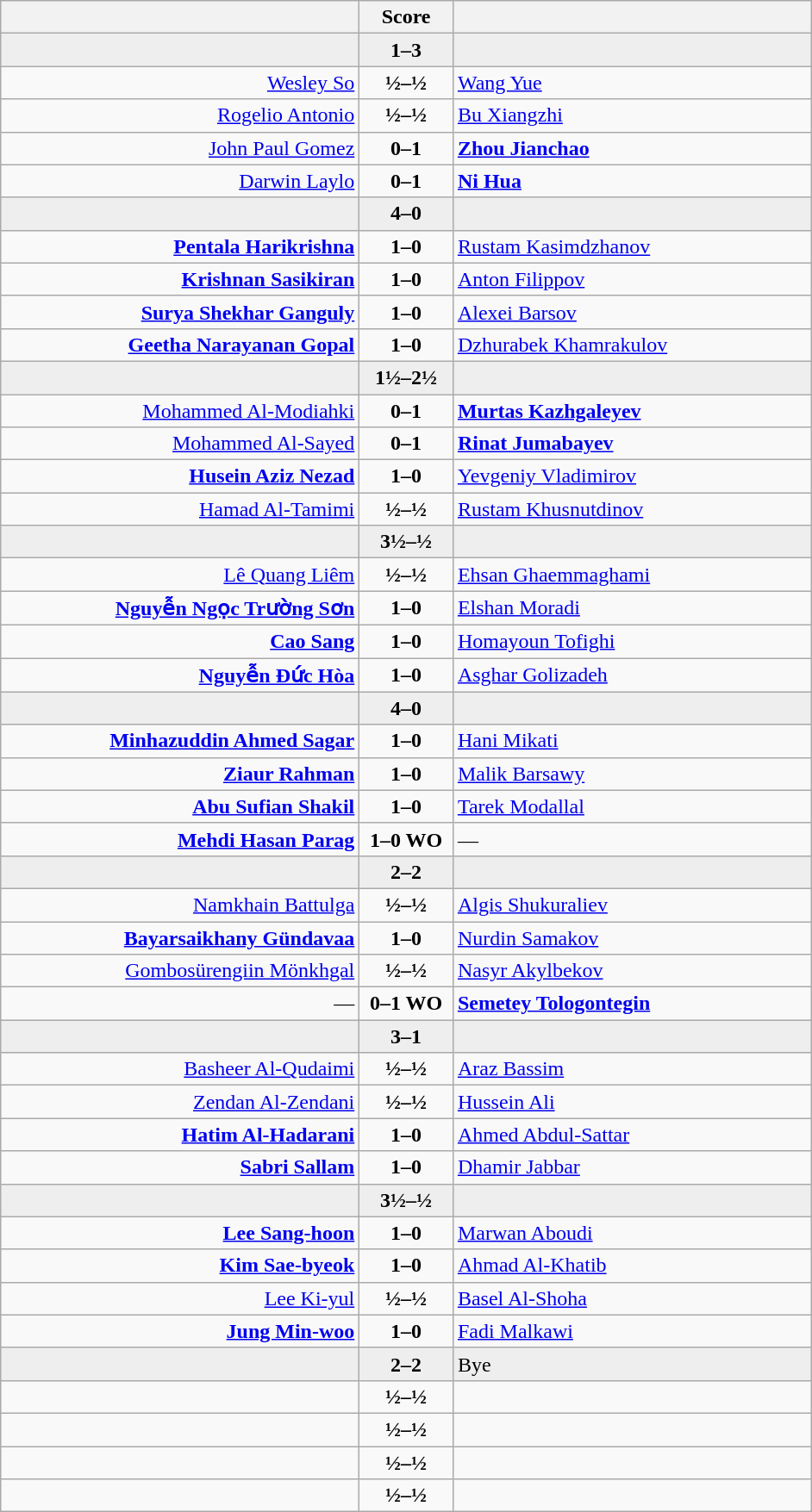<table class="wikitable" style="text-align: center;">
<tr>
<th align="right" width="270"></th>
<th width="65">Score</th>
<th align="left" width="270"></th>
</tr>
<tr style="background:#eeeeee;">
<td align=right></td>
<td align=center><strong>1–3</strong></td>
<td align=left><strong></strong></td>
</tr>
<tr>
<td align=right><a href='#'>Wesley So</a></td>
<td align=center><strong>½–½</strong></td>
<td align=left><a href='#'>Wang Yue</a></td>
</tr>
<tr>
<td align=right><a href='#'>Rogelio Antonio</a></td>
<td align=center><strong>½–½</strong></td>
<td align=left><a href='#'>Bu Xiangzhi</a></td>
</tr>
<tr>
<td align=right><a href='#'>John Paul Gomez</a></td>
<td align=center><strong>0–1</strong></td>
<td align=left><strong><a href='#'>Zhou Jianchao</a></strong></td>
</tr>
<tr>
<td align=right><a href='#'>Darwin Laylo</a></td>
<td align=center><strong>0–1</strong></td>
<td align=left><strong><a href='#'>Ni Hua</a></strong></td>
</tr>
<tr style="background:#eeeeee;">
<td align=right><strong></strong></td>
<td align=center><strong>4–0</strong></td>
<td align=left></td>
</tr>
<tr>
<td align=right><strong><a href='#'>Pentala Harikrishna</a></strong></td>
<td align=center><strong>1–0</strong></td>
<td align=left><a href='#'>Rustam Kasimdzhanov</a></td>
</tr>
<tr>
<td align=right><strong><a href='#'>Krishnan Sasikiran</a></strong></td>
<td align=center><strong>1–0</strong></td>
<td align=left><a href='#'>Anton Filippov</a></td>
</tr>
<tr>
<td align=right><strong><a href='#'>Surya Shekhar Ganguly</a></strong></td>
<td align=center><strong>1–0</strong></td>
<td align=left><a href='#'>Alexei Barsov</a></td>
</tr>
<tr>
<td align=right><strong><a href='#'>Geetha Narayanan Gopal</a></strong></td>
<td align=center><strong>1–0</strong></td>
<td align=left><a href='#'>Dzhurabek Khamrakulov</a></td>
</tr>
<tr style="background:#eeeeee;">
<td align=right></td>
<td align=center><strong>1½–2½</strong></td>
<td align=left><strong></strong></td>
</tr>
<tr>
<td align=right><a href='#'>Mohammed Al-Modiahki</a></td>
<td align=center><strong>0–1</strong></td>
<td align=left><strong><a href='#'>Murtas Kazhgaleyev</a></strong></td>
</tr>
<tr>
<td align=right><a href='#'>Mohammed Al-Sayed</a></td>
<td align=center><strong>0–1</strong></td>
<td align=left><strong><a href='#'>Rinat Jumabayev</a></strong></td>
</tr>
<tr>
<td align=right><strong><a href='#'>Husein Aziz Nezad</a></strong></td>
<td align=center><strong>1–0</strong></td>
<td align=left><a href='#'>Yevgeniy Vladimirov</a></td>
</tr>
<tr>
<td align=right><a href='#'>Hamad Al-Tamimi</a></td>
<td align=center><strong>½–½</strong></td>
<td align=left><a href='#'>Rustam Khusnutdinov</a></td>
</tr>
<tr style="background:#eeeeee;">
<td align=right><strong></strong></td>
<td align=center><strong>3½–½</strong></td>
<td align=left></td>
</tr>
<tr>
<td align=right><a href='#'>Lê Quang Liêm</a></td>
<td align=center><strong>½–½</strong></td>
<td align=left><a href='#'>Ehsan Ghaemmaghami</a></td>
</tr>
<tr>
<td align=right><strong><a href='#'>Nguyễn Ngọc Trường Sơn</a></strong></td>
<td align=center><strong>1–0</strong></td>
<td align=left><a href='#'>Elshan Moradi</a></td>
</tr>
<tr>
<td align=right><strong><a href='#'>Cao Sang</a></strong></td>
<td align=center><strong>1–0</strong></td>
<td align=left><a href='#'>Homayoun Tofighi</a></td>
</tr>
<tr>
<td align=right><strong><a href='#'>Nguyễn Đức Hòa</a></strong></td>
<td align=center><strong>1–0</strong></td>
<td align=left><a href='#'>Asghar Golizadeh</a></td>
</tr>
<tr style="background:#eeeeee;">
<td align=right><strong></strong></td>
<td align=center><strong>4–0</strong></td>
<td align=left></td>
</tr>
<tr>
<td align=right><strong><a href='#'>Minhazuddin Ahmed Sagar</a></strong></td>
<td align=center><strong>1–0</strong></td>
<td align=left><a href='#'>Hani Mikati</a></td>
</tr>
<tr>
<td align=right><strong><a href='#'>Ziaur Rahman</a></strong></td>
<td align=center><strong>1–0</strong></td>
<td align=left><a href='#'>Malik Barsawy</a></td>
</tr>
<tr>
<td align=right><strong><a href='#'>Abu Sufian Shakil</a></strong></td>
<td align=center><strong>1–0</strong></td>
<td align=left><a href='#'>Tarek Modallal</a></td>
</tr>
<tr>
<td align=right><strong><a href='#'>Mehdi Hasan Parag</a></strong></td>
<td align=center><strong>1–0 WO</strong></td>
<td align=left>—</td>
</tr>
<tr style="background:#eeeeee;">
<td align=right></td>
<td align=center><strong>2–2</strong></td>
<td align=left></td>
</tr>
<tr>
<td align=right><a href='#'>Namkhain Battulga</a></td>
<td align=center><strong>½–½</strong></td>
<td align=left><a href='#'>Algis Shukuraliev</a></td>
</tr>
<tr>
<td align=right><strong><a href='#'>Bayarsaikhany Gündavaa</a></strong></td>
<td align=center><strong>1–0</strong></td>
<td align=left><a href='#'>Nurdin Samakov</a></td>
</tr>
<tr>
<td align=right><a href='#'>Gombosürengiin Mönkhgal</a></td>
<td align=center><strong>½–½</strong></td>
<td align=left><a href='#'>Nasyr Akylbekov</a></td>
</tr>
<tr>
<td align=right>—</td>
<td align=center><strong>0–1 WO</strong></td>
<td align=left><strong><a href='#'>Semetey Tologontegin</a></strong></td>
</tr>
<tr style="background:#eeeeee;">
<td align=right><strong></strong></td>
<td align=center><strong>3–1</strong></td>
<td align=left></td>
</tr>
<tr>
<td align=right><a href='#'>Basheer Al-Qudaimi</a></td>
<td align=center><strong>½–½</strong></td>
<td align=left><a href='#'>Araz Bassim</a></td>
</tr>
<tr>
<td align=right><a href='#'>Zendan Al-Zendani</a></td>
<td align=center><strong>½–½</strong></td>
<td align=left><a href='#'>Hussein Ali</a></td>
</tr>
<tr>
<td align=right><strong><a href='#'>Hatim Al-Hadarani</a></strong></td>
<td align=center><strong>1–0</strong></td>
<td align=left><a href='#'>Ahmed Abdul-Sattar</a></td>
</tr>
<tr>
<td align=right><strong><a href='#'>Sabri Sallam</a></strong></td>
<td align=center><strong>1–0</strong></td>
<td align=left><a href='#'>Dhamir Jabbar</a></td>
</tr>
<tr style="background:#eeeeee;">
<td align=right><strong></strong></td>
<td align=center><strong>3½–½</strong></td>
<td align=left></td>
</tr>
<tr>
<td align=right><strong><a href='#'>Lee Sang-hoon</a></strong></td>
<td align=center><strong>1–0</strong></td>
<td align=left><a href='#'>Marwan Aboudi</a></td>
</tr>
<tr>
<td align=right><strong><a href='#'>Kim Sae-byeok</a></strong></td>
<td align=center><strong>1–0</strong></td>
<td align=left><a href='#'>Ahmad Al-Khatib</a></td>
</tr>
<tr>
<td align=right><a href='#'>Lee Ki-yul</a></td>
<td align=center><strong>½–½</strong></td>
<td align=left><a href='#'>Basel Al-Shoha</a></td>
</tr>
<tr>
<td align=right><strong><a href='#'>Jung Min-woo</a></strong></td>
<td align=center><strong>1–0</strong></td>
<td align=left><a href='#'>Fadi Malkawi</a></td>
</tr>
<tr style="background:#eeeeee;">
<td align=right></td>
<td align=center><strong>2–2</strong></td>
<td align=left>Bye</td>
</tr>
<tr>
<td align=right></td>
<td align=center><strong>½–½</strong></td>
<td align=left></td>
</tr>
<tr>
<td align=right></td>
<td align=center><strong>½–½</strong></td>
<td align=left></td>
</tr>
<tr>
<td align=right></td>
<td align=center><strong>½–½</strong></td>
<td align=left></td>
</tr>
<tr>
<td align=right></td>
<td align=center><strong>½–½</strong></td>
<td align=left></td>
</tr>
</table>
